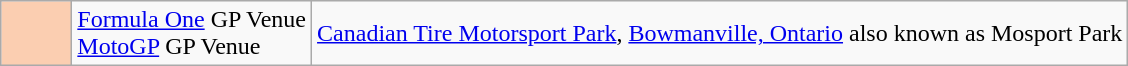<table class="wikitable">
<tr>
<td width=40px align=center style="background-color:#FBCEB1"></td>
<td><a href='#'>Formula One</a> GP Venue<br><a href='#'>MotoGP</a> GP Venue</td>
<td><a href='#'>Canadian Tire Motorsport Park</a>, <a href='#'>Bowmanville, Ontario</a> also known as Mosport Park</td>
</tr>
</table>
